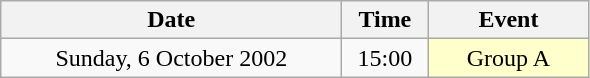<table class = "wikitable" style="text-align:center;">
<tr>
<th width=220>Date</th>
<th width=50>Time</th>
<th width=100>Event</th>
</tr>
<tr>
<td>Sunday, 6 October 2002</td>
<td>15:00</td>
<td bgcolor=ffffcc>Group A</td>
</tr>
</table>
